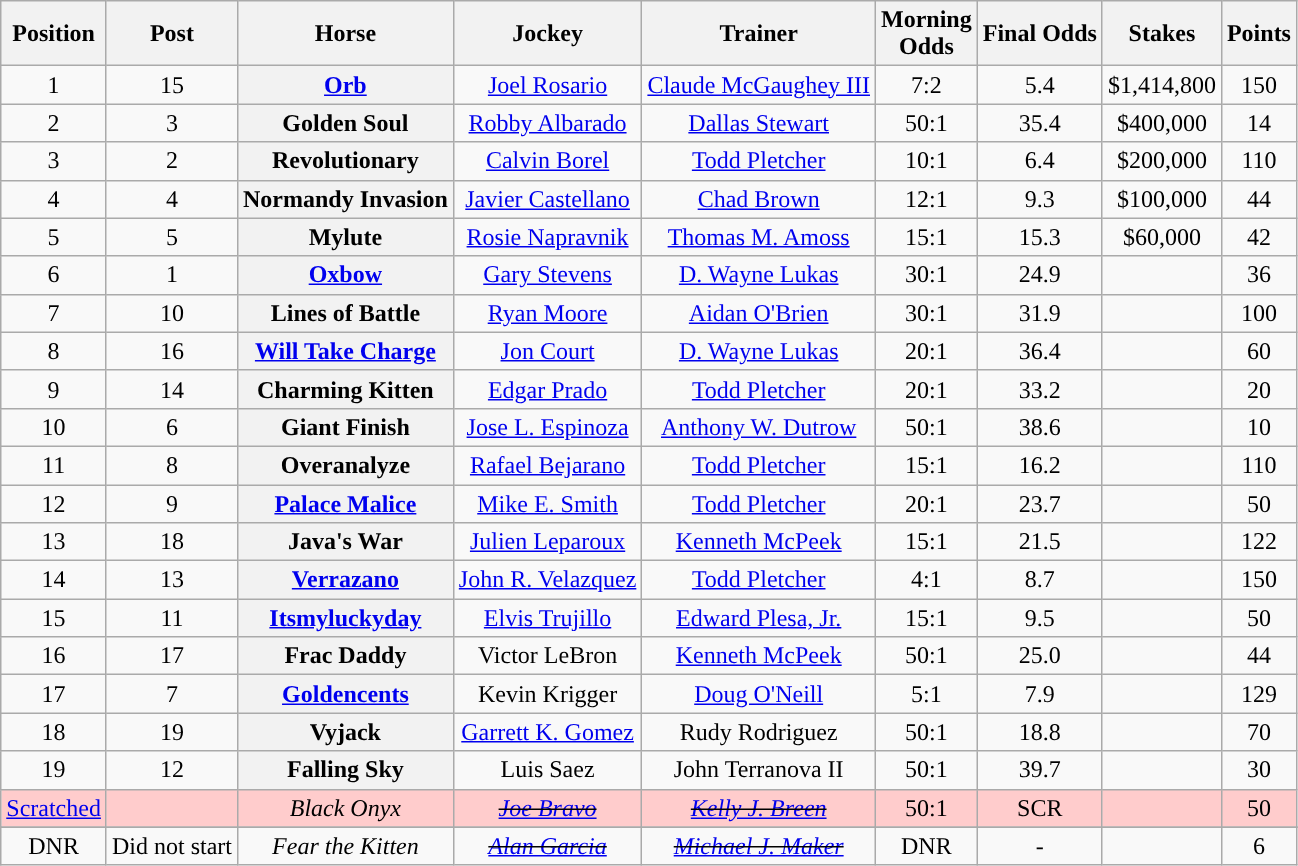<table class="sortable wikitable" style="text-align: center;">
<tr>
<th scope="col">Position</th>
<th scope="col">Post</th>
<th scope="col">Horse</th>
<th scope="col">Jockey</th>
<th scope=>Trainer</th>
<th scope="col">Morning<br>Odds</th>
<th scope="col">Final Odds</th>
<th scope="col">Stakes</th>
<th scope="col">Points</th>
</tr>
<tr>
<td>1</td>
<td>15</td>
<th scope="row"><a href='#'>Orb</a></th>
<td><a href='#'>Joel Rosario</a></td>
<td><a href='#'>Claude McGaughey III</a></td>
<td align="center">7:2</td>
<td>5.4</td>
<td>$1,414,800</td>
<td>150</td>
</tr>
<tr>
<td>2</td>
<td>3</td>
<th scope="row">Golden Soul</th>
<td><a href='#'>Robby Albarado</a></td>
<td><a href='#'>Dallas Stewart</a></td>
<td align="center">50:1</td>
<td>35.4</td>
<td>$400,000</td>
<td>14</td>
</tr>
<tr>
<td>3</td>
<td>2</td>
<th scope="row">Revolutionary</th>
<td><a href='#'>Calvin Borel</a></td>
<td><a href='#'>Todd Pletcher</a></td>
<td align="center">10:1</td>
<td>6.4</td>
<td>$200,000</td>
<td>110</td>
</tr>
<tr>
<td>4</td>
<td>4</td>
<th scope="row">Normandy Invasion</th>
<td><a href='#'>Javier Castellano</a></td>
<td><a href='#'>Chad Brown</a></td>
<td align="center">12:1</td>
<td>9.3</td>
<td>$100,000</td>
<td>44</td>
</tr>
<tr>
<td>5</td>
<td>5</td>
<th scope="row">Mylute</th>
<td><a href='#'>Rosie Napravnik</a></td>
<td><a href='#'>Thomas M. Amoss</a></td>
<td align="center">15:1</td>
<td>15.3</td>
<td>$60,000</td>
<td>42</td>
</tr>
<tr>
<td>6</td>
<td>1</td>
<th scope="row"><a href='#'>Oxbow</a></th>
<td><a href='#'>Gary Stevens</a></td>
<td><a href='#'>D. Wayne Lukas</a></td>
<td align="center">30:1</td>
<td>24.9</td>
<td></td>
<td>36</td>
</tr>
<tr>
<td>7</td>
<td>10</td>
<th scope="row">Lines of Battle</th>
<td><a href='#'>Ryan Moore</a></td>
<td><a href='#'>Aidan O'Brien</a></td>
<td align="center">30:1</td>
<td>31.9</td>
<td></td>
<td>100</td>
</tr>
<tr>
<td>8</td>
<td>16</td>
<th scope="row"><a href='#'>Will Take Charge</a></th>
<td><a href='#'>Jon Court</a></td>
<td><a href='#'>D. Wayne Lukas</a></td>
<td align="center">20:1</td>
<td>36.4</td>
<td></td>
<td>60</td>
</tr>
<tr>
<td>9</td>
<td>14</td>
<th scope="row">Charming Kitten</th>
<td><a href='#'>Edgar Prado</a></td>
<td><a href='#'>Todd Pletcher</a></td>
<td align="center">20:1</td>
<td>33.2</td>
<td></td>
<td>20</td>
</tr>
<tr>
<td>10</td>
<td>6</td>
<th scope="row">Giant Finish</th>
<td><a href='#'>Jose L. Espinoza</a></td>
<td><a href='#'>Anthony W. Dutrow</a></td>
<td align="center">50:1</td>
<td>38.6</td>
<td></td>
<td>10</td>
</tr>
<tr>
<td>11</td>
<td>8</td>
<th scope="row">Overanalyze</th>
<td><a href='#'>Rafael Bejarano</a></td>
<td><a href='#'>Todd Pletcher</a></td>
<td align="center">15:1</td>
<td>16.2</td>
<td></td>
<td>110</td>
</tr>
<tr>
<td>12</td>
<td>9</td>
<th scope="row"><a href='#'>Palace Malice</a></th>
<td><a href='#'>Mike E. Smith</a></td>
<td><a href='#'>Todd Pletcher</a></td>
<td align="center">20:1</td>
<td>23.7</td>
<td></td>
<td>50</td>
</tr>
<tr>
<td>13</td>
<td>18</td>
<th scope="row">Java's War</th>
<td><a href='#'>Julien Leparoux</a></td>
<td><a href='#'>Kenneth McPeek</a></td>
<td align="center">15:1</td>
<td>21.5</td>
<td></td>
<td>122</td>
</tr>
<tr>
<td>14</td>
<td>13</td>
<th scope="row"><a href='#'>Verrazano</a></th>
<td><a href='#'>John R. Velazquez</a></td>
<td><a href='#'>Todd Pletcher</a></td>
<td align="center">4:1</td>
<td>8.7</td>
<td></td>
<td>150</td>
</tr>
<tr>
<td>15</td>
<td>11</td>
<th scope="row"><a href='#'>Itsmyluckyday</a></th>
<td><a href='#'>Elvis Trujillo</a></td>
<td><a href='#'>Edward Plesa, Jr.</a></td>
<td align="center">15:1</td>
<td>9.5</td>
<td></td>
<td>50</td>
</tr>
<tr>
<td>16</td>
<td>17</td>
<th scope="row">Frac Daddy</th>
<td>Victor LeBron</td>
<td><a href='#'>Kenneth McPeek</a></td>
<td align="center">50:1</td>
<td>25.0</td>
<td></td>
<td>44</td>
</tr>
<tr>
<td>17</td>
<td>7</td>
<th scope="row"><a href='#'>Goldencents</a></th>
<td>Kevin Krigger</td>
<td><a href='#'>Doug O'Neill</a></td>
<td align="center">5:1</td>
<td>7.9</td>
<td></td>
<td>129</td>
</tr>
<tr>
<td>18</td>
<td>19</td>
<th scope="row">Vyjack</th>
<td><a href='#'>Garrett K. Gomez</a></td>
<td>Rudy Rodriguez</td>
<td align="center">50:1</td>
<td>18.8</td>
<td></td>
<td>70</td>
</tr>
<tr>
<td>19</td>
<td>12</td>
<th scope="row">Falling Sky</th>
<td>Luis Saez</td>
<td>John Terranova II</td>
<td align="center">50:1</td>
<td>39.7</td>
<td></td>
<td>30</td>
</tr>
<tr bgcolor=#FFCCCC>
<td align="center"><a href='#'>Scratched</a></td>
<td></td>
<td align="center"><em>Black Onyx</em></td>
<td><em><s><a href='#'>Joe Bravo</a></s></em></td>
<td><em><s><a href='#'>Kelly J. Breen</a></s></em></td>
<td align="center">50:1</td>
<td>SCR</td>
<td></td>
<td>50</td>
</tr>
<tr>
</tr>
<tr>
<td align="center">DNR</td>
<td>Did not start</td>
<td align="center"><em>Fear the Kitten</em></td>
<td><em><s><a href='#'>Alan Garcia</a></s></em></td>
<td><em><s><a href='#'>Michael J. Maker</a></s></em></td>
<td align="center">DNR</td>
<td>-</td>
<td></td>
<td>6</td>
</tr>
</table>
